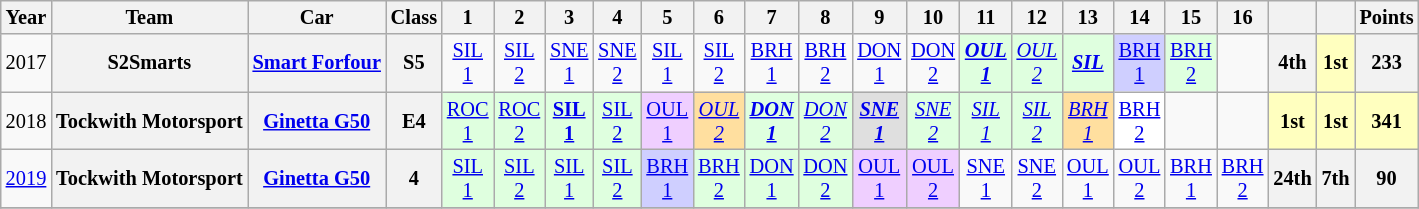<table class="wikitable" style="text-align:center; font-size:85%">
<tr>
<th>Year</th>
<th>Team</th>
<th>Car</th>
<th>Class</th>
<th>1</th>
<th>2</th>
<th>3</th>
<th>4</th>
<th>5</th>
<th>6</th>
<th>7</th>
<th>8</th>
<th>9</th>
<th>10</th>
<th>11</th>
<th>12</th>
<th>13</th>
<th>14</th>
<th>15</th>
<th>16</th>
<th></th>
<th></th>
<th>Points</th>
</tr>
<tr>
<td>2017</td>
<th>S2Smarts</th>
<th><a href='#'>Smart Forfour</a></th>
<th align=center><strong><span>S5</span></strong></th>
<td style="background:#;"><a href='#'>SIL<br>1</a></td>
<td style="background:#;"><a href='#'>SIL<br>2</a></td>
<td style="background:#;"><a href='#'>SNE<br>1</a></td>
<td style="background:#;"><a href='#'>SNE<br>2</a></td>
<td style="background:#;"><a href='#'>SIL<br>1</a></td>
<td style="background:#;"><a href='#'>SIL<br>2</a></td>
<td style="background:#;"><a href='#'>BRH<br>1</a></td>
<td style="background:#;"><a href='#'>BRH<br>2</a></td>
<td style="background:#;"><a href='#'>DON<br>1</a></td>
<td style="background:#;"><a href='#'>DON<br>2</a></td>
<td style="background:#DFFFDF;"><strong><em><a href='#'>OUL<br>1</a></em></strong><br></td>
<td style="background:#DFFFDF;"><em><a href='#'>OUL<br>2</a></em><br></td>
<td style="background:#DFFFDF;"><strong><em><a href='#'>SIL</a></em></strong><br></td>
<td style="background:#CFCFFF;"><a href='#'>BRH<br>1</a><br></td>
<td style="background:#DFFFDF;"><a href='#'>BRH<br>2</a><br></td>
<td></td>
<th>4th</th>
<th style="background:#FFFFBF;">1st</th>
<th>233</th>
</tr>
<tr>
<td>2018</td>
<th>Tockwith Motorsport</th>
<th><a href='#'>Ginetta G50</a></th>
<th align=center><strong><span>E4</span></strong></th>
<td style="background:#DFFFDF;"><a href='#'>ROC<br>1</a><br></td>
<td style="background:#DFFFDF;"><a href='#'>ROC<br>2</a><br></td>
<td style="background:#DFFFDF;"><strong><a href='#'>SIL<br>1</a></strong><br></td>
<td style="background:#DFFFDF;"><a href='#'>SIL<br>2</a><br></td>
<td style="background:#EFCFFF;"><a href='#'>OUL<br>1</a><br></td>
<td style="background:#FFDF9F;"><em><a href='#'>OUL<br>2</a></em><br></td>
<td style="background:#DFFFDF;"><strong><em><a href='#'>DON<br>1</a></em></strong><br></td>
<td style="background:#DFFFDF;"><em><a href='#'>DON<br>2</a></em><br></td>
<td style="background:#DFDFDF;"><strong><em><a href='#'>SNE<br>1</a></em></strong><br></td>
<td style="background:#DFFFDF;"><em><a href='#'>SNE<br>2</a></em><br></td>
<td style="background:#DFFFDF;"><em><a href='#'>SIL<br>1</a></em><br></td>
<td style="background:#DFFFDF;"><em><a href='#'>SIL<br>2</a></em><br></td>
<td style="background:#FFDF9F;"><em><a href='#'>BRH<br>1</a></em><br></td>
<td style="background:#FFFFFF;"><a href='#'>BRH<br>2</a><br></td>
<td></td>
<td></td>
<th style="background:#FFFFBF;">1st</th>
<th style="background:#FFFFBF;">1st</th>
<th style="background:#FFFFBF;">341</th>
</tr>
<tr>
<td><a href='#'>2019</a></td>
<th>Tockwith Motorsport</th>
<th><a href='#'>Ginetta G50</a></th>
<th align=center><strong><span>4</span></strong></th>
<td style="background:#DFFFDF;"><a href='#'>SIL<br>1</a><br></td>
<td style="background:#DFFFDF;"><a href='#'>SIL<br>2</a><br></td>
<td style="background:#DFFFDF;"><a href='#'>SIL<br>1</a><br></td>
<td style="background:#DFFFDF;"><a href='#'>SIL<br>2</a><br></td>
<td style="background:#CFCFFF;"><a href='#'>BRH<br>1</a><br></td>
<td style="background:#DFFFDF;"><a href='#'>BRH<br>2</a><br></td>
<td style="background:#DFFFDF;"><a href='#'>DON<br>1</a><br></td>
<td style="background:#DFFFDF;"><a href='#'>DON<br>2</a><br></td>
<td style="background:#EFCFFF;"><a href='#'>OUL<br>1</a><br></td>
<td style="background:#EFCFFF;"><a href='#'>OUL<br>2</a><br></td>
<td style="background:#;"><a href='#'>SNE<br>1</a></td>
<td style="background:#;"><a href='#'>SNE<br>2</a></td>
<td style="background:#;"><a href='#'>OUL<br>1</a></td>
<td style="background:#;"><a href='#'>OUL<br>2</a></td>
<td style="background:#;"><a href='#'>BRH<br>1</a></td>
<td style="background:#;"><a href='#'>BRH<br>2</a></td>
<th>24th</th>
<th>7th</th>
<th>90</th>
</tr>
<tr>
</tr>
</table>
